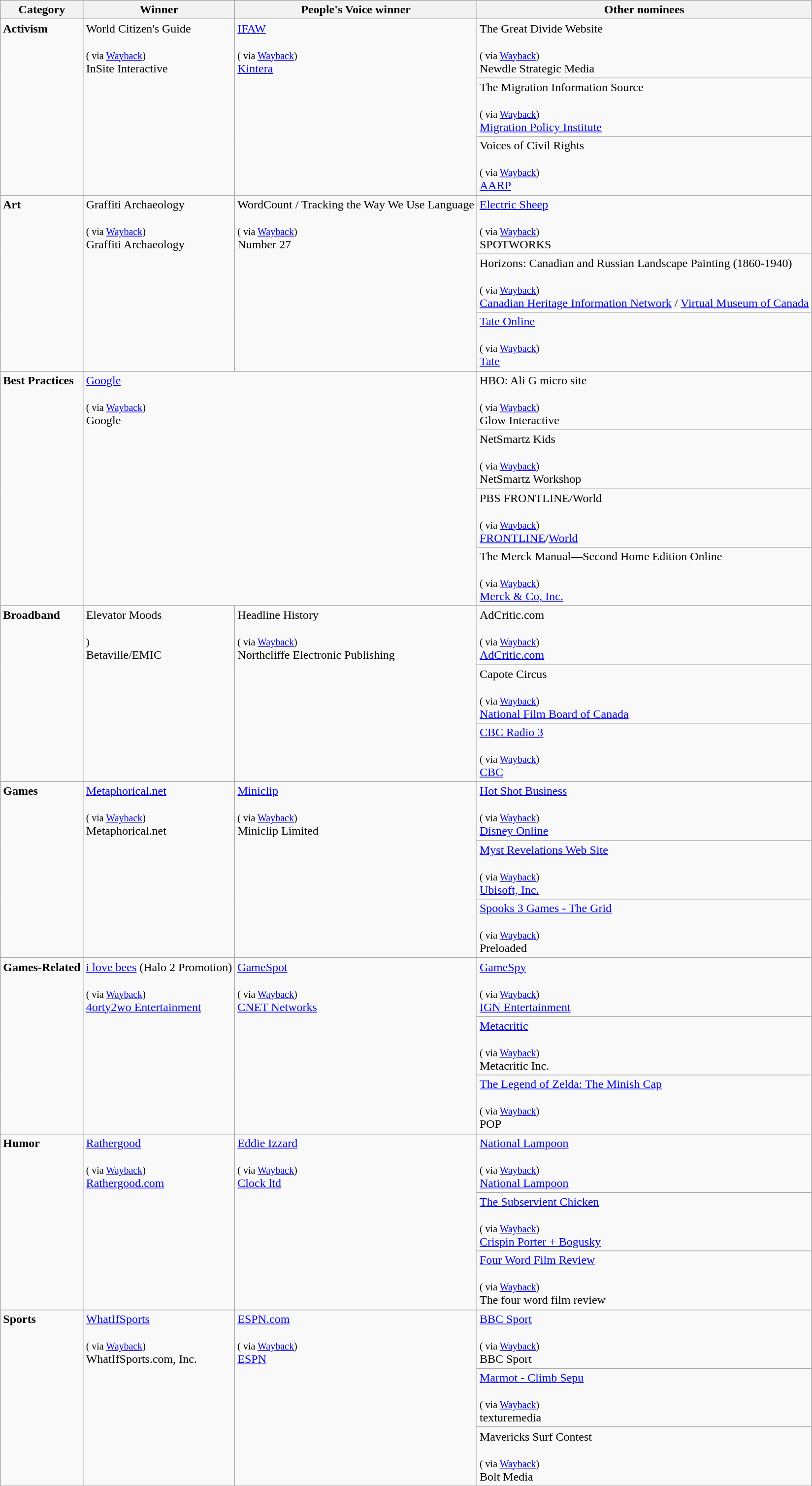<table class="wikitable">
<tr>
<th>Category</th>
<th>Winner</th>
<th>People's Voice winner</th>
<th>Other nominees</th>
</tr>
<tr valign="top">
<td rowspan="3"><strong>Activism</strong></td>
<td rowspan="3">World Citizen's Guide<br><br><small>( via <a href='#'>Wayback</a>)</small><br>
InSite Interactive</td>
<td rowspan="3"><a href='#'>IFAW</a><br><br><small>( via <a href='#'>Wayback</a>)</small><br>
<a href='#'>Kintera</a></td>
<td>The Great Divide Website<br><br><small>( via <a href='#'>Wayback</a>)</small><br>
Newdle Strategic Media</td>
</tr>
<tr valign="top">
<td>The Migration Information Source<br><br><small>( via <a href='#'>Wayback</a>)</small><br>
<a href='#'>Migration Policy Institute</a></td>
</tr>
<tr valign="top">
<td>Voices of Civil Rights<br><br><small>( via <a href='#'>Wayback</a>)</small><br>
<a href='#'>AARP</a></td>
</tr>
<tr valign="top">
<td rowspan="3"><strong>Art</strong></td>
<td rowspan="3">Graffiti Archaeology<br><br><small>( via <a href='#'>Wayback</a>)</small><br>
Graffiti Archaeology</td>
<td rowspan="3">WordCount / Tracking the Way We Use Language<br><br><small>( via <a href='#'>Wayback</a>)</small><br>
Number 27</td>
<td><a href='#'>Electric Sheep</a><br><br><small>( via <a href='#'>Wayback</a>)</small><br>
SPOTWORKS</td>
</tr>
<tr valign="top">
<td>Horizons: Canadian and Russian Landscape Painting (1860-1940)<br><br><small>( via <a href='#'>Wayback</a>)</small><br>
<a href='#'>Canadian Heritage Information Network</a> / <a href='#'>Virtual Museum of Canada</a></td>
</tr>
<tr valign="top">
<td><a href='#'>Tate Online</a><br><br><small>( via <a href='#'>Wayback</a>)</small><br>
<a href='#'>Tate</a></td>
</tr>
<tr valign="top">
<td rowspan="4"><strong>Best Practices</strong></td>
<td rowspan="4" colspan="2"><a href='#'>Google</a><br><br><small>( via <a href='#'>Wayback</a>)</small><br>
Google</td>
<td>HBO: Ali G micro site<br><br><small>( via <a href='#'>Wayback</a>)</small><br>
Glow Interactive</td>
</tr>
<tr valign="top">
<td>NetSmartz Kids<br><br><small>( via <a href='#'>Wayback</a>)</small><br>
NetSmartz Workshop</td>
</tr>
<tr valign="top">
<td>PBS FRONTLINE/World<br><br><small>( via <a href='#'>Wayback</a>)</small><br>
<a href='#'>FRONTLINE</a>/<a href='#'>World</a></td>
</tr>
<tr valign="top">
<td>The Merck Manual—Second Home Edition Online<br><br><small>( via <a href='#'>Wayback</a>)</small><br>
<a href='#'>Merck & Co, Inc.</a></td>
</tr>
<tr valign="top">
<td rowspan="3"><strong>Broadband</strong></td>
<td rowspan="3">Elevator Moods<br><br><small>)</small><br>
Betaville/EMIC</td>
<td rowspan="3">Headline History<br><br><small>( via <a href='#'>Wayback</a>)</small><br>
Northcliffe Electronic Publishing</td>
<td>AdCritic.com<br><br><small>( via <a href='#'>Wayback</a>)</small><br>
<a href='#'>AdCritic.com</a></td>
</tr>
<tr valign="top">
<td>Capote Circus<br><br><small>( via <a href='#'>Wayback</a>)</small><br>
<a href='#'>National Film Board of Canada</a></td>
</tr>
<tr valign="top">
<td><a href='#'>CBC Radio 3</a><br><br><small>( via <a href='#'>Wayback</a>)</small><br>
<a href='#'>CBC</a></td>
</tr>
<tr valign="top">
<td rowspan="3"><strong>Games</strong></td>
<td rowspan="3"><a href='#'>Metaphorical.net</a><br><br><small>( via <a href='#'>Wayback</a>)</small><br>
Metaphorical.net</td>
<td rowspan="3"><a href='#'>Miniclip</a><br><br><small>( via <a href='#'>Wayback</a>)</small><br>
Miniclip Limited</td>
<td><a href='#'>Hot Shot Business</a><br><br><small>( via <a href='#'>Wayback</a>)</small><br>
<a href='#'>Disney Online</a></td>
</tr>
<tr valign="top">
<td><a href='#'>Myst Revelations Web Site</a><br><br><small>( via <a href='#'>Wayback</a>)</small><br>
<a href='#'>Ubisoft, Inc.</a></td>
</tr>
<tr valign="top">
<td><a href='#'>Spooks 3 Games - The Grid</a><br><br><small>( via <a href='#'>Wayback</a>)</small><br>
Preloaded</td>
</tr>
<tr valign="top">
<td rowspan="3"><strong>Games-Related</strong></td>
<td rowspan="3"><a href='#'>i love bees</a> (Halo 2 Promotion)<br><br><small>( via <a href='#'>Wayback</a>)</small><br>
<a href='#'>4orty2wo Entertainment</a></td>
<td rowspan="3"><a href='#'>GameSpot</a><br><br><small>( via <a href='#'>Wayback</a>)</small><br>
<a href='#'>CNET Networks</a></td>
<td><a href='#'>GameSpy</a><br><br><small>( via <a href='#'>Wayback</a>)</small><br>
<a href='#'>IGN Entertainment</a></td>
</tr>
<tr valign="top">
<td><a href='#'>Metacritic</a><br><br><small>( via <a href='#'>Wayback</a>)</small><br>
Metacritic Inc.</td>
</tr>
<tr valign="top">
<td><a href='#'>The Legend of Zelda: The Minish Cap</a><br><br><small>( via <a href='#'>Wayback</a>)</small><br>
POP</td>
</tr>
<tr valign="top">
<td rowspan="3"><strong>Humor</strong></td>
<td rowspan="3"><a href='#'>Rathergood</a><br><br><small>( via <a href='#'>Wayback</a>)</small><br>
<a href='#'>Rathergood.com</a></td>
<td rowspan="3"><a href='#'>Eddie Izzard</a><br><br><small>( via <a href='#'>Wayback</a>)</small><br>
<a href='#'>Clock ltd</a></td>
<td><a href='#'>National Lampoon</a><br><br><small>( via <a href='#'>Wayback</a>)</small><br>
<a href='#'>National Lampoon</a></td>
</tr>
<tr valign="top">
<td><a href='#'>The Subservient Chicken</a><br><br><small>( via <a href='#'>Wayback</a>)</small><br>
<a href='#'>Crispin Porter + Bogusky</a></td>
</tr>
<tr valign="top">
<td><a href='#'>Four Word Film Review</a><br><br><small>( via <a href='#'>Wayback</a>)</small><br>
The four word film review</td>
</tr>
<tr valign="top">
<td rowspan="3"><strong>Sports</strong></td>
<td rowspan="3"><a href='#'>WhatIfSports</a><br><br><small>( via <a href='#'>Wayback</a>)</small><br>
WhatIfSports.com, Inc.</td>
<td rowspan="3"><a href='#'>ESPN.com</a><br><br><small>( via <a href='#'>Wayback</a>)</small><br>
<a href='#'>ESPN</a></td>
<td><a href='#'>BBC Sport</a><br><br><small>( via <a href='#'>Wayback</a>)</small><br>
BBC Sport</td>
</tr>
<tr valign="top">
<td><a href='#'>Marmot - Climb Sepu</a><br><br><small>( via <a href='#'>Wayback</a>)</small><br>
texturemedia</td>
</tr>
<tr valign="top">
<td>Mavericks Surf Contest<br><br><small>( via <a href='#'>Wayback</a>)</small><br>
Bolt Media</td>
</tr>
</table>
